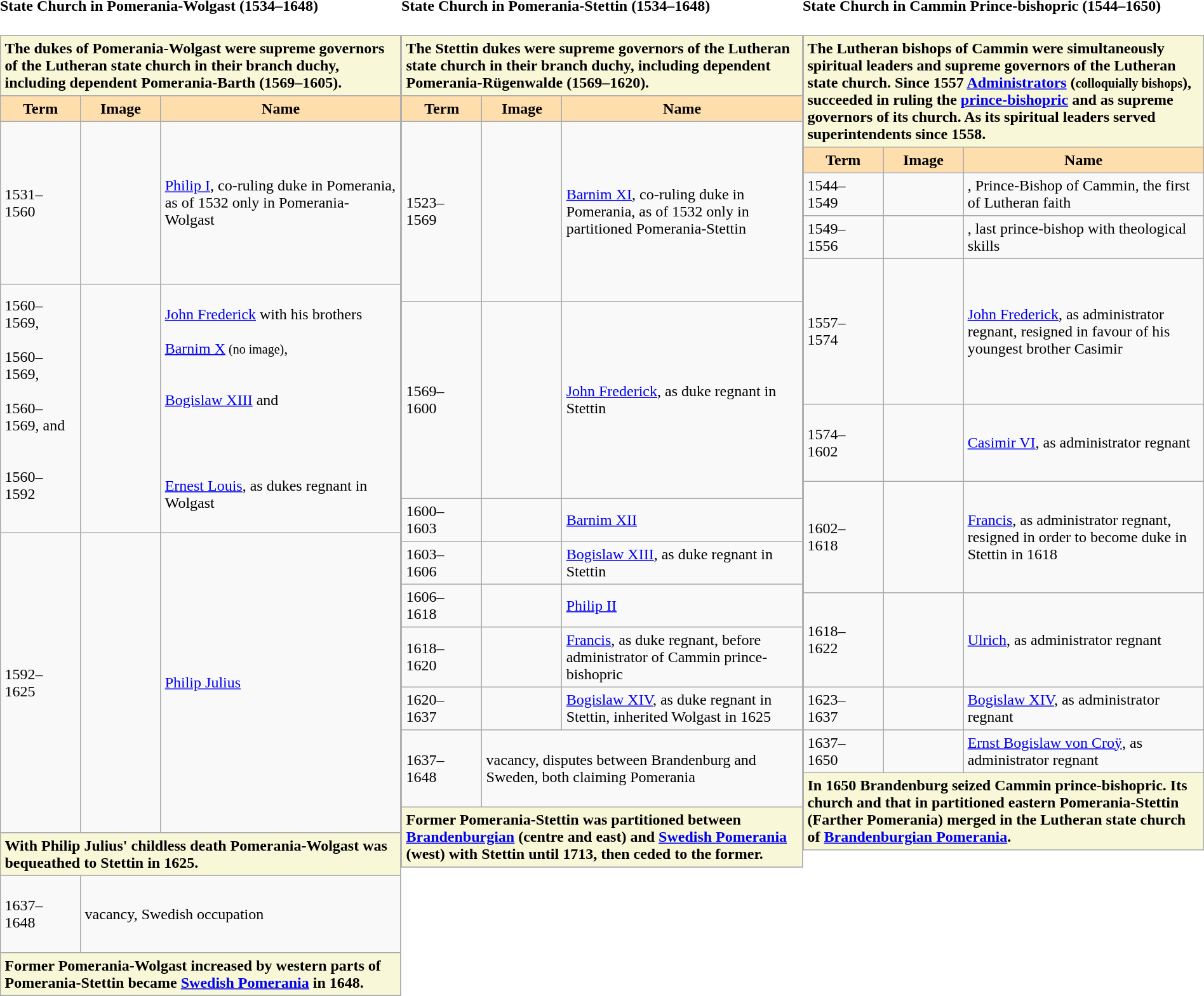<table width = "100%" cellpadding = 0 cellspacing = 0>
<tr>
<td width = "30%" bgcolor = "silver" align="center"></td>
<td width = "30%" bgcolor = "silver" align="center"></td>
<td width = "30%" bgcolor = "silver" align="center"></td>
</tr>
<tr>
<td width = "25%" valign = top><br><h4>State Church in Pomerania-Wolgast (1534–1648)</h4><table border="1" width = "100%" border="1" cellpadding="4" cellspacing="0" style="margin: 0.5em 1em 0.5em 0; background: #f9f9f9; border: 1px #aaa solid; border-collapse: collapse;">
<tr>
</tr>
<tr>
<td colspan = "3" bgcolor = "F8F8D8" align="left"><strong>The dukes of Pomerania-Wolgast were supreme governors of the Lutheran state church in their branch duchy, including dependent Pomerania-Barth (1569–1605).</strong></td>
</tr>
<tr>
<th width = "20%" bgcolor = "#FFDEAD">Term<br></th>
<th width = "20%" bgcolor = "#FFDEAD">Image<br></th>
<th width = "60%" bgcolor = "#FFDEAD">Name<br></th>
</tr>
<tr>
<td>1531–<br>1560</td>
<td><br><br><br><br><br><br><br><br><br></td>
<td><a href='#'>Philip I</a>, co-ruling duke in Pomerania, as of 1532 only in Pomerania-Wolgast</td>
</tr>
<tr>
<td>1560–<br>1569, <br><br>1560–<br>1569, <br><br>1560–<br>1569, and <br><br><br>1560–<br>1592<br><br></td>
<td><br><br></td>
<td><br><a href='#'>John Frederick</a> with his brothers<br><br><a href='#'>Barnim X</a><small> (no image)</small>,<br><br><br><a href='#'>Bogislaw XIII</a> and<br><br><br><br><br><a href='#'>Ernest Louis</a>, as dukes regnant in Wolgast<br><br></td>
</tr>
<tr>
<td>1592–<br>1625</td>
<td><br><br><br><br><br><br><br><br><br><br><br><br><br><br><br><br><br></td>
<td><a href='#'>Philip Julius</a></td>
</tr>
<tr>
<td colspan = "3" bgcolor = "F8F8D8" align="left"><strong>With Philip Julius' childless death Pomerania-Wolgast was bequeathed to Stettin in 1625.</strong></td>
</tr>
<tr>
<td><br>1637–<br>1648<br><br></td>
<td colspan="2">vacancy, Swedish occupation</td>
</tr>
<tr>
<td colspan = "6" bgcolor = "F8F8D8" align="left"><strong>Former Pomerania-Wolgast increased by western parts of Pomerania-Stettin became <a href='#'>Swedish Pomerania</a> in 1648.</strong></td>
</tr>
<tr>
</tr>
</table>
</td>
<td width = "30%" valign = top><br><h4>State Church in Pomerania-Stettin (1534–1648)</h4><table border="1" width = "100%" border="1" cellpadding="4" cellspacing="0" style="margin: 0.5em 1em 0.5em 0; background: #f9f9f9; border: 1px #aaa solid; border-collapse: collapse;">
<tr>
</tr>
<tr>
<td colspan = "6" bgcolor = "F8F8D8" align="left"><strong>The Stettin dukes were supreme governors of the Lutheran state church in their branch duchy, including dependent Pomerania-Rügenwalde (1569–1620).</strong></td>
</tr>
<tr>
<th width = "20%" bgcolor = "#FFDEAD">Term</th>
<th width = "20%" bgcolor = "#FFDEAD">Image</th>
<th width = "60%" bgcolor = "#FFDEAD">Name</th>
</tr>
<tr>
<td>1523–<br>1569</td>
<td><br><br><br><br><br><br><br><br><br><br></td>
<td><a href='#'>Barnim XI</a>, co-ruling duke in Pomerania, as of 1532 only in partitioned Pomerania-Stettin</td>
</tr>
<tr>
<td>1569–<br>1600</td>
<td><br><br><br><br><br><br><br><br><br><br><br></td>
<td><a href='#'>John Frederick</a>, as duke regnant in Stettin</td>
</tr>
<tr>
<td>1600–<br>1603</td>
<td></td>
<td><a href='#'>Barnim XII</a></td>
</tr>
<tr>
<td>1603–<br>1606</td>
<td></td>
<td><a href='#'>Bogislaw XIII</a>, as duke regnant in Stettin</td>
</tr>
<tr>
<td rowspan=1>1606–<br>1618</td>
<td rowspan=1></td>
<td rowspan=1><a href='#'>Philip II</a></td>
</tr>
<tr>
<td>1618–<br>1620</td>
<td></td>
<td colspan="1"><a href='#'>Francis</a>, as duke regnant, before administrator of Cammin prince-bishopric</td>
</tr>
<tr>
<td>1620–<br>1637</td>
<td></td>
<td colspan="1"><a href='#'>Bogislaw XIV</a>, as duke regnant in Stettin, inherited Wolgast in 1625</td>
</tr>
<tr>
<td><br>1637–<br>1648<br><br></td>
<td colspan="5">vacancy, disputes between Brandenburg and Sweden, both claiming Pomerania</td>
</tr>
<tr>
<td colspan = "6" bgcolor = "F8F8D8" align="left"><strong>Former Pomerania-Stettin was partitioned between <a href='#'>Brandenburgian</a> (centre and east) and <a href='#'>Swedish Pomerania</a> (west) with Stettin until 1713, then ceded to the former.</strong></td>
</tr>
<tr>
</tr>
</table>
</td>
<td width = "30%" valign = top><br><h4>State Church in Cammin Prince-bishopric (1544–1650)</h4><table border="1" width = "100%" border="1" cellpadding="4" cellspacing="0" style="margin: 0.5em 1em 0.5em 0; background: #f9f9f9; border: 1px #aaa solid; border-collapse: collapse;">
<tr>
</tr>
<tr>
<td colspan = "3" bgcolor = "F8F8D8" align="left"><strong>The Lutheran bishops of Cammin were simultaneously spiritual leaders and supreme governors of the Lutheran state church. Since 1557 <a href='#'>Administrators</a> (<small>colloquially bishops</small>), succeeded in ruling the <a href='#'>prince-bishopric</a> and as supreme governors of its church. As its spiritual leaders served superintendents since 1558.</strong></td>
</tr>
<tr>
<th width = "20%" bgcolor = "#FFDEAD">Term</th>
<th width = "20%" bgcolor = "#FFDEAD">Image</th>
<th width = "60%" bgcolor = "#FFDEAD">Name</th>
</tr>
<tr>
<td>1544–<br>1549</td>
<td></td>
<td>, Prince-Bishop of Cammin, the first of Lutheran faith</td>
</tr>
<tr>
<td>1549–<br>1556</td>
<td></td>
<td>, last prince-bishop with theological skills</td>
</tr>
<tr>
<td>1557–<br>1574</td>
<td><br><br><br><br><br><br><br><br></td>
<td><a href='#'>John Frederick</a>, as administrator regnant, resigned in favour of his youngest brother Casimir</td>
</tr>
<tr>
<td>1574–<br>1602</td>
<td><br><br><br><br></td>
<td><a href='#'>Casimir VI</a>, as administrator regnant</td>
</tr>
<tr>
<td>1602–<br>1618</td>
<td><br><br><br><br><br><br></td>
<td><a href='#'>Francis</a>, as administrator regnant, resigned in order to become duke in Stettin in 1618</td>
</tr>
<tr>
<td>1618–<br>1622</td>
<td><br><br><br><br><br></td>
<td><a href='#'>Ulrich</a>, as administrator regnant</td>
</tr>
<tr>
<td>1623–<br>1637</td>
<td></td>
<td colspan="1"><a href='#'>Bogislaw XIV</a>, as administrator regnant</td>
</tr>
<tr>
<td>1637–<br>1650</td>
<td></td>
<td colspan="1"><a href='#'>Ernst Bogislaw von Croÿ</a>, as administrator regnant</td>
</tr>
<tr>
<td colspan = "3" bgcolor = "F8F8D8" align="left"><strong>In 1650 Brandenburg seized Cammin prince-bishopric. Its church and that in partitioned eastern Pomerania-Stettin (Farther Pomerania) merged in the Lutheran state church of <a href='#'>Brandenburgian Pomerania</a>.</strong></td>
</tr>
</table>
</td>
</tr>
</table>
